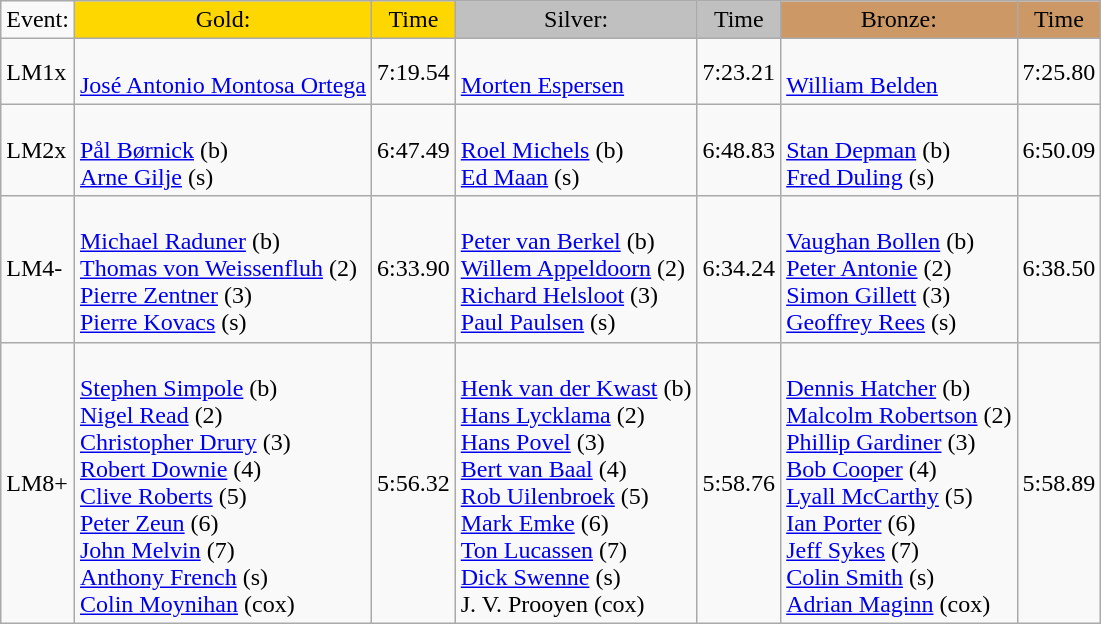<table class="wikitable">
<tr>
<td>Event:</td>
<td style="text-align:center;background-color:gold;">Gold:</td>
<td style="text-align:center;background-color:gold;">Time</td>
<td style="text-align:center;background-color:silver;">Silver:</td>
<td style="text-align:center;background-color:silver;">Time</td>
<td style="text-align:center;background-color:#CC9966;">Bronze:</td>
<td style="text-align:center;background-color:#CC9966;">Time</td>
</tr>
<tr>
<td>LM1x</td>
<td> <br> <a href='#'>José Antonio Montosa Ortega</a></td>
<td>7:19.54</td>
<td> <br> <a href='#'>Morten Espersen</a></td>
<td>7:23.21</td>
<td> <br> <a href='#'>William Belden</a></td>
<td>7:25.80</td>
</tr>
<tr>
<td>LM2x</td>
<td> <br> <a href='#'>Pål Børnick</a> (b)<br> <a href='#'>Arne Gilje</a> (s)</td>
<td>6:47.49</td>
<td> <br> <a href='#'>Roel Michels</a> (b)<br> <a href='#'>Ed Maan</a> (s)</td>
<td>6:48.83</td>
<td> <br> <a href='#'>Stan Depman</a> (b)<br> <a href='#'>Fred Duling</a> (s)</td>
<td>6:50.09</td>
</tr>
<tr>
<td>LM4-</td>
<td> <br> <a href='#'>Michael Raduner</a> (b)<br> <a href='#'>Thomas von Weissenfluh</a> (2)<br> <a href='#'>Pierre Zentner</a> (3)<br> <a href='#'>Pierre Kovacs</a> (s)</td>
<td>6:33.90</td>
<td> <br> <a href='#'>Peter van Berkel</a> (b)<br> <a href='#'>Willem Appeldoorn</a> (2)<br> <a href='#'>Richard Helsloot</a> (3)<br> <a href='#'>Paul Paulsen</a> (s)</td>
<td>6:34.24</td>
<td> <br> <a href='#'>Vaughan Bollen</a> (b)<br> <a href='#'>Peter Antonie</a> (2)<br> <a href='#'>Simon Gillett</a> (3)<br> <a href='#'>Geoffrey Rees</a> (s)</td>
<td>6:38.50</td>
</tr>
<tr>
<td>LM8+</td>
<td> <br> <a href='#'>Stephen Simpole</a> (b)<br> <a href='#'>Nigel Read</a> (2)<br> <a href='#'>Christopher Drury</a> (3)<br> <a href='#'>Robert Downie</a> (4)<br> <a href='#'>Clive Roberts</a> (5)<br> <a href='#'>Peter Zeun</a> (6)<br> <a href='#'>John Melvin</a> (7)<br> <a href='#'>Anthony French</a> (s)<br> <a href='#'>Colin Moynihan</a> (cox)</td>
<td>5:56.32</td>
<td> <br> <a href='#'>Henk van der Kwast</a> (b)<br> <a href='#'>Hans Lycklama</a> (2)<br> <a href='#'>Hans Povel</a> (3)<br> <a href='#'>Bert van Baal</a> (4)<br> <a href='#'>Rob Uilenbroek</a> (5)<br> <a href='#'>Mark Emke</a> (6)<br> <a href='#'>Ton Lucassen</a> (7)<br> <a href='#'>Dick Swenne</a> (s)<br> J. V. Prooyen (cox)</td>
<td>5:58.76</td>
<td> <br> <a href='#'>Dennis Hatcher</a> (b)<br> <a href='#'>Malcolm Robertson</a> (2)<br> <a href='#'>Phillip Gardiner</a> (3)<br> <a href='#'>Bob Cooper</a> (4)<br> <a href='#'>Lyall McCarthy</a> (5)<br> <a href='#'>Ian Porter</a> (6)<br> <a href='#'>Jeff Sykes</a> (7)<br> <a href='#'>Colin Smith</a> (s)<br> <a href='#'>Adrian Maginn</a> (cox)</td>
<td>5:58.89</td>
</tr>
</table>
